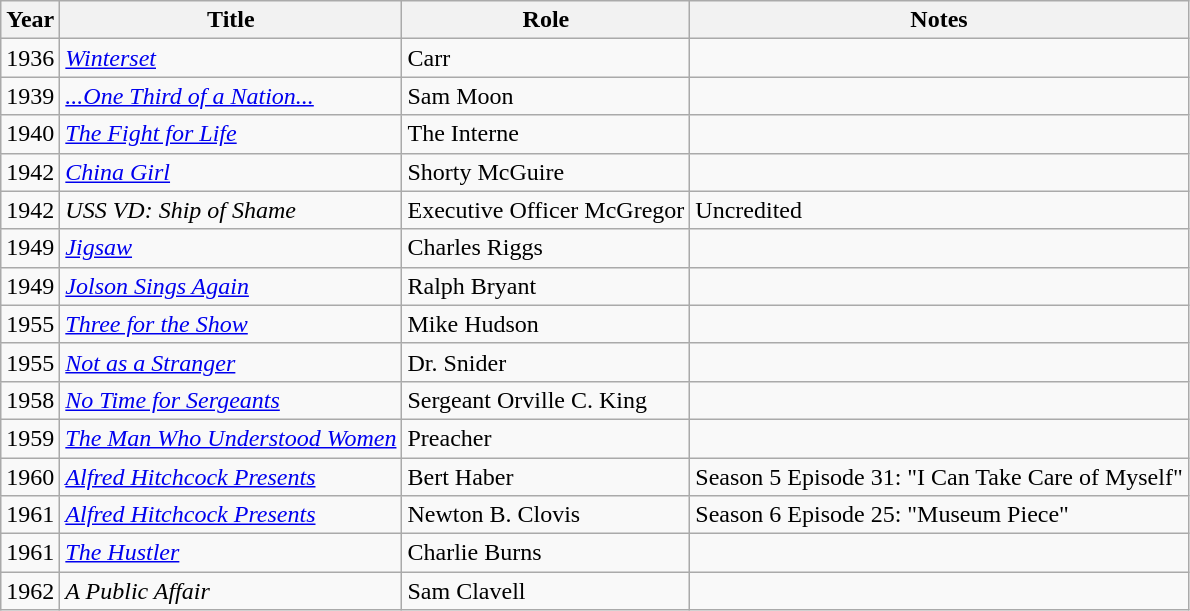<table class="wikitable">
<tr>
<th>Year</th>
<th>Title</th>
<th>Role</th>
<th>Notes</th>
</tr>
<tr>
<td>1936</td>
<td><em><a href='#'>Winterset</a></em></td>
<td>Carr</td>
<td></td>
</tr>
<tr>
<td>1939</td>
<td><em><a href='#'>...One Third of a Nation...</a></em></td>
<td>Sam Moon</td>
<td></td>
</tr>
<tr>
<td>1940</td>
<td><em><a href='#'>The Fight for Life</a></em></td>
<td>The Interne</td>
<td></td>
</tr>
<tr>
<td>1942</td>
<td><em><a href='#'>China Girl</a></em></td>
<td>Shorty McGuire</td>
<td></td>
</tr>
<tr>
<td>1942</td>
<td><em>USS VD: Ship of Shame</em></td>
<td>Executive Officer McGregor</td>
<td>Uncredited</td>
</tr>
<tr>
<td>1949</td>
<td><em><a href='#'>Jigsaw</a></em></td>
<td>Charles Riggs</td>
<td></td>
</tr>
<tr>
<td>1949</td>
<td><em><a href='#'>Jolson Sings Again</a></em></td>
<td>Ralph Bryant</td>
<td></td>
</tr>
<tr>
<td>1955</td>
<td><em><a href='#'>Three for the Show</a></em></td>
<td>Mike Hudson</td>
<td></td>
</tr>
<tr>
<td>1955</td>
<td><em><a href='#'>Not as a Stranger</a></em></td>
<td>Dr. Snider</td>
<td></td>
</tr>
<tr>
<td>1958</td>
<td><em><a href='#'>No Time for Sergeants</a></em></td>
<td>Sergeant Orville C. King</td>
<td></td>
</tr>
<tr>
<td>1959</td>
<td><em><a href='#'>The Man Who Understood Women</a></em></td>
<td>Preacher</td>
<td></td>
</tr>
<tr>
<td>1960</td>
<td><em><a href='#'>Alfred Hitchcock Presents</a></em></td>
<td>Bert Haber</td>
<td>Season 5 Episode 31: "I Can Take Care of Myself"</td>
</tr>
<tr>
<td>1961</td>
<td><em><a href='#'>Alfred Hitchcock Presents</a></em></td>
<td>Newton B. Clovis</td>
<td>Season 6 Episode 25: "Museum Piece"</td>
</tr>
<tr>
<td>1961</td>
<td><em><a href='#'>The Hustler</a></em></td>
<td>Charlie Burns</td>
<td></td>
</tr>
<tr>
<td>1962</td>
<td><em>A Public Affair</em></td>
<td>Sam Clavell</td>
<td></td>
</tr>
</table>
